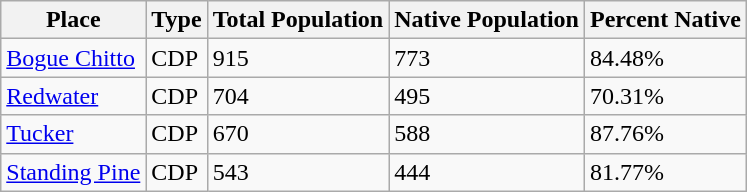<table class="wikitable sortable">
<tr>
<th>Place</th>
<th>Type</th>
<th>Total Population</th>
<th>Native Population</th>
<th>Percent Native</th>
</tr>
<tr>
<td><a href='#'>Bogue Chitto</a></td>
<td>CDP</td>
<td>915</td>
<td>773</td>
<td>84.48%</td>
</tr>
<tr>
<td><a href='#'>Redwater</a></td>
<td>CDP</td>
<td>704</td>
<td>495</td>
<td>70.31%</td>
</tr>
<tr>
<td><a href='#'>Tucker</a></td>
<td>CDP</td>
<td>670</td>
<td>588</td>
<td>87.76%</td>
</tr>
<tr>
<td><a href='#'>Standing Pine</a></td>
<td>CDP</td>
<td>543</td>
<td>444</td>
<td>81.77%</td>
</tr>
</table>
